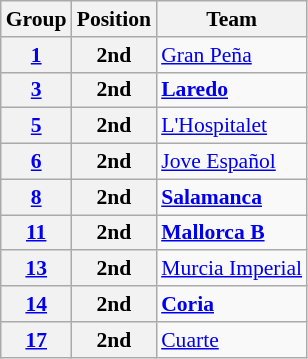<table class="wikitable" style="font-size:90%">
<tr>
<th>Group</th>
<th>Position</th>
<th>Team</th>
</tr>
<tr>
<th><a href='#'>1</a></th>
<th>2nd</th>
<td><a href='#'>Gran Peña</a></td>
</tr>
<tr>
<th><a href='#'>3</a></th>
<th>2nd</th>
<td><strong><a href='#'>Laredo</a></strong></td>
</tr>
<tr>
<th><a href='#'>5</a></th>
<th>2nd</th>
<td><a href='#'>L'Hospitalet</a></td>
</tr>
<tr>
<th><a href='#'>6</a></th>
<th>2nd</th>
<td><a href='#'>Jove Español</a></td>
</tr>
<tr>
<th><a href='#'>8</a></th>
<th>2nd</th>
<td><strong><a href='#'>Salamanca</a></strong></td>
</tr>
<tr>
<th><a href='#'>11</a></th>
<th>2nd</th>
<td><strong><a href='#'>Mallorca B</a></strong></td>
</tr>
<tr>
<th><a href='#'>13</a></th>
<th>2nd</th>
<td><a href='#'>Murcia Imperial</a></td>
</tr>
<tr>
<th><a href='#'>14</a></th>
<th>2nd</th>
<td><strong><a href='#'>Coria</a></strong></td>
</tr>
<tr>
<th><a href='#'>17</a></th>
<th>2nd</th>
<td><a href='#'>Cuarte</a></td>
</tr>
</table>
